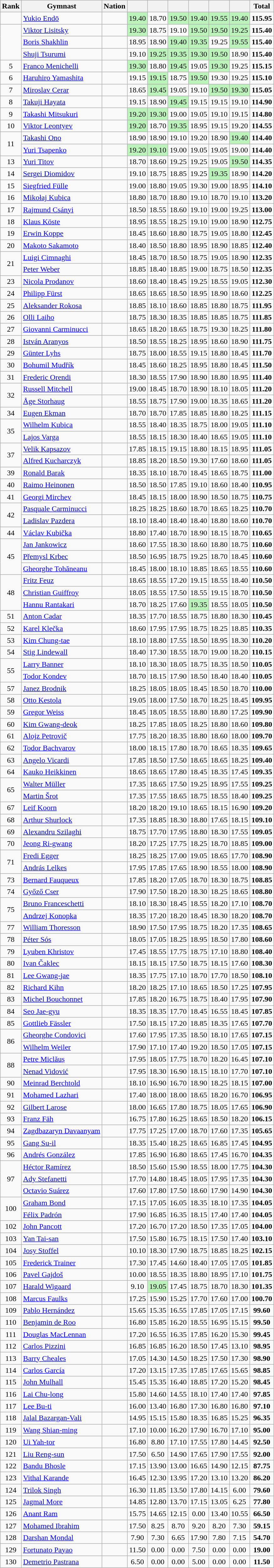<table class="wikitable sortable" style="text-align:center">
<tr>
<th>Rank</th>
<th>Gymnast</th>
<th>Nation</th>
<th></th>
<th></th>
<th></th>
<th></th>
<th></th>
<th></th>
<th>Total</th>
</tr>
<tr>
<td></td>
<td align=left><a href='#'>Yukio Endō</a></td>
<td align="left"></td>
<td bgcolor=bbf3bb>19.40</td>
<td>18.70</td>
<td bgcolor=bbf3bb>19.50</td>
<td bgcolor=bbf3bb>19.40</td>
<td bgcolor=bbf3bb>19.55</td>
<td bgcolor=bbf3bb>19.40</td>
<td><strong>115.95</strong></td>
</tr>
<tr>
<td rowspan=3></td>
<td align=left><a href='#'>Viktor Lisitsky</a></td>
<td align=left></td>
<td bgcolor=bbf3bb>19.30</td>
<td>18.75</td>
<td>19.10</td>
<td bgcolor=bbf3bb>19.50</td>
<td bgcolor=bbf3bb>19.50</td>
<td bgcolor=bbf3bb>19.25</td>
<td><strong>115.40</strong></td>
</tr>
<tr>
<td align=left><a href='#'>Boris Shakhlin</a></td>
<td align=left></td>
<td>18.95</td>
<td>18.90</td>
<td bgcolor=bbf3bb>19.40</td>
<td bgcolor=bbf3bb>19.35</td>
<td>19.25</td>
<td bgcolor=bbf3bb>19.55</td>
<td><strong>115.40</strong></td>
</tr>
<tr>
<td align=left><a href='#'>Shuji Tsurumi</a></td>
<td align=left></td>
<td>19.10</td>
<td bgcolor=bbf3bb>19.25</td>
<td bgcolor=bbf3bb>19.35</td>
<td bgcolor=bbf3bb>19.30</td>
<td bgcolor=bbf3bb>19.50</td>
<td>18.90</td>
<td><strong>115.40</strong></td>
</tr>
<tr>
<td>5</td>
<td align=left><a href='#'>Franco Menichelli</a></td>
<td align=left></td>
<td bgcolor=bbf3bb>19.30</td>
<td>18.80</td>
<td bgcolor=bbf3bb>19.45</td>
<td>19.05</td>
<td bgcolor=bbf3bb>19.30</td>
<td>19.25</td>
<td><strong>115.15</strong></td>
</tr>
<tr>
<td>6</td>
<td align=left><a href='#'>Haruhiro Yamashita</a></td>
<td align=left></td>
<td>19.15</td>
<td bgcolor=bbf3bb>19.15</td>
<td>18.75</td>
<td bgcolor=bbf3bb>19.50</td>
<td>19.30</td>
<td>19.25</td>
<td><strong>115.10</strong></td>
</tr>
<tr>
<td>7</td>
<td align=left><a href='#'>Miroslav Cerar</a></td>
<td align=left></td>
<td>18.65</td>
<td bgcolor=bbf3bb>19.45</td>
<td>19.05</td>
<td>19.10</td>
<td bgcolor=bbf3bb>19.50</td>
<td bgcolor=bbf3bb>19.30</td>
<td><strong>115.05</strong></td>
</tr>
<tr>
<td>8</td>
<td align=left><a href='#'>Takuji Hayata</a></td>
<td align=left></td>
<td>19.15</td>
<td>18.90</td>
<td bgcolor=bbf3bb>19.45</td>
<td>19.15</td>
<td>19.15</td>
<td>19.10</td>
<td><strong>114.90</strong></td>
</tr>
<tr>
<td>9</td>
<td align=left><a href='#'>Takashi Mitsukuri</a></td>
<td align=left></td>
<td bgcolor=bbf3bb>19.20</td>
<td bgcolor=bbf3bb>19.30</td>
<td>19.00</td>
<td>19.05</td>
<td>19.10</td>
<td>19.15</td>
<td><strong>114.80</strong></td>
</tr>
<tr>
<td>10</td>
<td align=left><a href='#'>Viktor Leontyev</a></td>
<td align="left"></td>
<td bgcolor=bbf3bb>19.20</td>
<td>18.70</td>
<td bgcolor=bbf3bb>19.35</td>
<td>18.95</td>
<td>19.15</td>
<td>19.20</td>
<td><strong>114.55</strong></td>
</tr>
<tr>
<td rowspan=2>11</td>
<td align=left><a href='#'>Takashi Ono</a></td>
<td align=left></td>
<td>18.90</td>
<td>18.90</td>
<td>19.10</td>
<td>19.20</td>
<td>18.90</td>
<td bgcolor=bbf3bb>19.40</td>
<td><strong>114.40</strong></td>
</tr>
<tr>
<td align=left><a href='#'>Yuri Tsapenko</a></td>
<td align=left></td>
<td bgcolor=bbf3bb>19.20</td>
<td bgcolor=bbf3bb>19.10</td>
<td>19.00</td>
<td>19.05</td>
<td>19.05</td>
<td>19.00</td>
<td><strong>114.40</strong></td>
</tr>
<tr>
<td>13</td>
<td align=left><a href='#'>Yuri Titov</a></td>
<td align=left></td>
<td>18.70</td>
<td>18.60</td>
<td>19.25</td>
<td>19.25</td>
<td>19.05</td>
<td bgcolor=bbf3bb>19.50</td>
<td><strong>114.35</strong></td>
</tr>
<tr>
<td>14</td>
<td align=left><a href='#'>Sergei Diomidov</a></td>
<td align=left></td>
<td>19.10</td>
<td>18.75</td>
<td>18.85</td>
<td>19.25</td>
<td bgcolor=bbf3bb>19.35</td>
<td>18.90</td>
<td><strong>114.20</strong></td>
</tr>
<tr>
<td>15</td>
<td align=left><a href='#'>Siegfried Fülle</a></td>
<td align=left></td>
<td>19.00</td>
<td>18.80</td>
<td>19.05</td>
<td>19.30</td>
<td>19.00</td>
<td>18.95</td>
<td><strong>114.10</strong></td>
</tr>
<tr>
<td>16</td>
<td align=left><a href='#'>Mikołaj Kubica</a></td>
<td align=left></td>
<td>18.80</td>
<td>18.70</td>
<td>18.80</td>
<td>19.10</td>
<td>18.70</td>
<td>19.10</td>
<td><strong>113.20</strong></td>
</tr>
<tr>
<td>17</td>
<td align=left><a href='#'>Rajmund Csányi</a></td>
<td align=left></td>
<td>18.50</td>
<td>18.55</td>
<td>18.60</td>
<td>19.10</td>
<td>19.00</td>
<td>19.25</td>
<td><strong>113.00</strong></td>
</tr>
<tr>
<td>18</td>
<td align=left><a href='#'>Klaus Köste</a></td>
<td align=left></td>
<td>18.95</td>
<td>18.55</td>
<td>18.25</td>
<td>19.10</td>
<td>19.00</td>
<td>18.90</td>
<td><strong>112.75</strong></td>
</tr>
<tr>
<td>19</td>
<td align=left><a href='#'>Erwin Koppe</a></td>
<td align=left></td>
<td>18.45</td>
<td>18.60</td>
<td>18.80</td>
<td>18.75</td>
<td>19.05</td>
<td>18.80</td>
<td><strong>112.45</strong></td>
</tr>
<tr>
<td>20</td>
<td align=left><a href='#'>Makoto Sakamoto</a></td>
<td align=left></td>
<td>18.40</td>
<td>18.50</td>
<td>18.80</td>
<td>18.95</td>
<td>18.90</td>
<td>18.85</td>
<td><strong>112.40</strong></td>
</tr>
<tr>
<td rowspan=2>21</td>
<td align=left><a href='#'>Luigi Cimnaghi</a></td>
<td align=left></td>
<td>18.45</td>
<td>18.70</td>
<td>18.50</td>
<td>18.75</td>
<td>19.05</td>
<td>18.90</td>
<td><strong>112.35</strong></td>
</tr>
<tr>
<td align=left><a href='#'>Peter Weber</a></td>
<td align=left></td>
<td>18.85</td>
<td>18.40</td>
<td>18.85</td>
<td>19.00</td>
<td>18.75</td>
<td>18.50</td>
<td><strong>112.35</strong></td>
</tr>
<tr>
<td>23</td>
<td align=left><a href='#'>Nicola Prodanov</a></td>
<td align=left></td>
<td>18.60</td>
<td>18.40</td>
<td>18.45</td>
<td>19.25</td>
<td>18.55</td>
<td>19.05</td>
<td><strong>112.30</strong></td>
</tr>
<tr>
<td>24</td>
<td align=left><a href='#'>Philipp Fürst</a></td>
<td align=left></td>
<td>18.65</td>
<td>18.65</td>
<td>18.50</td>
<td>18.95</td>
<td>18.90</td>
<td>18.60</td>
<td><strong>112.25</strong></td>
</tr>
<tr>
<td>25</td>
<td align=left><a href='#'>Aleksander Rokosa</a></td>
<td align=left></td>
<td>18.85</td>
<td>18.10</td>
<td>18.60</td>
<td>18.85</td>
<td>18.80</td>
<td>18.75</td>
<td><strong>111.95</strong></td>
</tr>
<tr>
<td>26</td>
<td align=left><a href='#'>Olli Laiho</a></td>
<td align=left></td>
<td>18.75</td>
<td>18.30</td>
<td>18.35</td>
<td>18.85</td>
<td>18.85</td>
<td>18.75</td>
<td><strong>111.85</strong></td>
</tr>
<tr>
<td>27</td>
<td align=left><a href='#'>Giovanni Carminucci</a></td>
<td align=left></td>
<td>18.65</td>
<td>18.20</td>
<td>18.65</td>
<td>18.75</td>
<td>19.30</td>
<td>18.25</td>
<td><strong>111.80</strong></td>
</tr>
<tr>
<td>28</td>
<td align=left><a href='#'>István Aranyos</a></td>
<td align=left></td>
<td>18.50</td>
<td>18.55</td>
<td>18.25</td>
<td>18.95</td>
<td>18.60</td>
<td>18.90</td>
<td><strong>111.75</strong></td>
</tr>
<tr>
<td>29</td>
<td align=left><a href='#'>Günter Lyhs</a></td>
<td align=left></td>
<td>18.75</td>
<td>18.00</td>
<td>18.55</td>
<td>19.15</td>
<td>18.80</td>
<td>18.45</td>
<td><strong>111.70</strong></td>
</tr>
<tr>
<td>30</td>
<td align=left><a href='#'>Bohumil Mudřík</a></td>
<td align=left></td>
<td>18.45</td>
<td>18.60</td>
<td>18.25</td>
<td>18.95</td>
<td>18.80</td>
<td>18.45</td>
<td><strong>111.50</strong></td>
</tr>
<tr>
<td>31</td>
<td align=left><a href='#'>Frederic Orendi</a></td>
<td align=left></td>
<td>18.30</td>
<td>18.55</td>
<td>17.90</td>
<td>18.90</td>
<td>18.80</td>
<td>18.95</td>
<td><strong>111.40</strong></td>
</tr>
<tr>
<td rowspan=2>32</td>
<td align=left><a href='#'>Russell Mitchell</a></td>
<td align=left></td>
<td>19.00</td>
<td>18.45</td>
<td>18.70</td>
<td>18.90</td>
<td>18.10</td>
<td>18.05</td>
<td><strong>111.20</strong></td>
</tr>
<tr>
<td align=left><a href='#'>Åge Storhaug</a></td>
<td align="left"></td>
<td>18.55</td>
<td>18.75</td>
<td>17.90</td>
<td>19.00</td>
<td>18.35</td>
<td>18.65</td>
<td><strong>111.20</strong></td>
</tr>
<tr>
<td>34</td>
<td align=left><a href='#'>Eugen Ekman</a></td>
<td align=left></td>
<td>18.70</td>
<td>18.70</td>
<td>17.85</td>
<td>18.85</td>
<td>18.80</td>
<td>18.25</td>
<td><strong>111.15</strong></td>
</tr>
<tr>
<td rowspan=2>35</td>
<td align=left><a href='#'>Wilhelm Kubica</a></td>
<td align=left></td>
<td>18.55</td>
<td>18.40</td>
<td>18.35</td>
<td>18.75</td>
<td>18.00</td>
<td>19.05</td>
<td><strong>111.10</strong></td>
</tr>
<tr>
<td align=left><a href='#'>Lajos Varga</a></td>
<td align=left></td>
<td>18.55</td>
<td>18.15</td>
<td>18.30</td>
<td>18.40</td>
<td>18.65</td>
<td>19.05</td>
<td><strong>111.10</strong></td>
</tr>
<tr>
<td rowspan=2>37</td>
<td align=left><a href='#'>Velik Kapsazov</a></td>
<td align="left"></td>
<td>17.85</td>
<td>18.15</td>
<td>19.15</td>
<td>18.80</td>
<td>18.15</td>
<td>18.95</td>
<td><strong>111.05</strong></td>
</tr>
<tr>
<td align=left><a href='#'>Alfred Kucharczyk</a></td>
<td align=left></td>
<td>18.85</td>
<td>18.20</td>
<td>18.50</td>
<td>19.30</td>
<td>17.60</td>
<td>18.60</td>
<td><strong>111.05</strong></td>
</tr>
<tr>
<td>39</td>
<td align=left><a href='#'>Ronald Barak</a></td>
<td align=left></td>
<td>18.35</td>
<td>18.10</td>
<td>18.70</td>
<td>18.45</td>
<td>18.65</td>
<td>18.75</td>
<td><strong>111.00</strong></td>
</tr>
<tr>
<td>40</td>
<td align=left><a href='#'>Raimo Heinonen</a></td>
<td align=left></td>
<td>18.50</td>
<td>18.50</td>
<td>17.85</td>
<td>19.10</td>
<td>18.60</td>
<td>18.40</td>
<td><strong>110.95</strong></td>
</tr>
<tr>
<td>41</td>
<td align=left><a href='#'>Georgi Mirchev</a></td>
<td align=left></td>
<td>18.45</td>
<td>18.15</td>
<td>18.00</td>
<td>18.90</td>
<td>18.50</td>
<td>18.75</td>
<td><strong>110.75</strong></td>
</tr>
<tr>
<td rowspan=2>42</td>
<td align=left><a href='#'>Pasquale Carminucci</a></td>
<td align=left></td>
<td>18.25</td>
<td>18.25</td>
<td>18.60</td>
<td>18.70</td>
<td>18.65</td>
<td>18.25</td>
<td><strong>110.70</strong></td>
</tr>
<tr>
<td align=left><a href='#'>Ladislav Pazdera</a></td>
<td align=left></td>
<td>18.10</td>
<td>18.40</td>
<td>18.40</td>
<td>18.40</td>
<td>18.80</td>
<td>18.60</td>
<td><strong>110.70</strong></td>
</tr>
<tr>
<td>44</td>
<td align=left><a href='#'>Václav Kubička</a></td>
<td align=left></td>
<td>18.80</td>
<td>17.40</td>
<td>18.70</td>
<td>18.90</td>
<td>18.15</td>
<td>18.70</td>
<td><strong>110.65</strong></td>
</tr>
<tr>
<td rowspan=3>45</td>
<td align=left><a href='#'>Jan Jankowicz</a></td>
<td align=left></td>
<td>18.60</td>
<td>17.55</td>
<td>18.30</td>
<td>18.60</td>
<td>18.80</td>
<td>18.75</td>
<td><strong>110.60</strong></td>
</tr>
<tr>
<td align=left><a href='#'>Přemysl Krbec</a></td>
<td align=left></td>
<td>18.50</td>
<td>16.95</td>
<td>18.75</td>
<td>19.25</td>
<td>18.70</td>
<td>18.45</td>
<td><strong>110.60</strong></td>
</tr>
<tr>
<td align=left><a href='#'>Gheorghe Tohăneanu</a></td>
<td align="left"></td>
<td>18.45</td>
<td>18.00</td>
<td>18.10</td>
<td>18.85</td>
<td>18.65</td>
<td>18.55</td>
<td><strong>110.60</strong></td>
</tr>
<tr>
<td rowspan=3>48</td>
<td align=left><a href='#'>Fritz Feuz</a></td>
<td align=left></td>
<td>18.65</td>
<td>18.55</td>
<td>17.20</td>
<td>19.15</td>
<td>18.55</td>
<td>18.40</td>
<td><strong>110.50</strong></td>
</tr>
<tr>
<td align=left><a href='#'>Christian Guiffroy</a></td>
<td align=left></td>
<td>18.05</td>
<td>18.55</td>
<td>17.50</td>
<td>18.55</td>
<td>19.15</td>
<td>18.70</td>
<td><strong>110.50</strong></td>
</tr>
<tr>
<td align=left><a href='#'>Hannu Rantakari</a></td>
<td align=left></td>
<td>18.70</td>
<td>18.25</td>
<td>17.60</td>
<td bgcolor=bbf3bb>19.35</td>
<td>18.55</td>
<td>18.05</td>
<td><strong>110.50</strong></td>
</tr>
<tr>
<td>51</td>
<td align=left><a href='#'>Anton Cadar</a></td>
<td align=left></td>
<td>18.35</td>
<td>17.70</td>
<td>18.55</td>
<td>18.75</td>
<td>18.80</td>
<td>18.30</td>
<td><strong>110.45</strong></td>
</tr>
<tr>
<td>52</td>
<td align=left><a href='#'>Karel Klečka</a></td>
<td align=left></td>
<td>18.60</td>
<td>17.95</td>
<td>17.95</td>
<td>18.75</td>
<td>18.25</td>
<td>18.85</td>
<td><strong>110.35</strong></td>
</tr>
<tr>
<td>53</td>
<td align=left><a href='#'>Kim Chung-tae</a></td>
<td align=left></td>
<td>18.10</td>
<td>18.80</td>
<td>17.55</td>
<td>18.50</td>
<td>18.95</td>
<td>18.30</td>
<td><strong>110.20</strong></td>
</tr>
<tr>
<td>54</td>
<td align=left><a href='#'>Stig Lindewall</a></td>
<td align="left"></td>
<td>18.40</td>
<td>17.30</td>
<td>18.55</td>
<td>18.70</td>
<td>19.00</td>
<td>18.20</td>
<td><strong>110.15</strong></td>
</tr>
<tr>
<td rowspan=2>55</td>
<td align=left><a href='#'>Larry Banner</a></td>
<td align=left></td>
<td>18.10</td>
<td>18.30</td>
<td>18.05</td>
<td>18.75</td>
<td>18.35</td>
<td>18.50</td>
<td><strong>110.05</strong></td>
</tr>
<tr>
<td align=left><a href='#'>Todor Kondev</a></td>
<td align=left></td>
<td>18.70</td>
<td>18.15</td>
<td>17.90</td>
<td>18.50</td>
<td>18.40</td>
<td>18.40</td>
<td><strong>110.05</strong></td>
</tr>
<tr>
<td>57</td>
<td align=left><a href='#'>Janez Brodnik</a></td>
<td align=left></td>
<td>18.25</td>
<td>18.05</td>
<td>18.05</td>
<td>18.45</td>
<td>18.50</td>
<td>18.70</td>
<td><strong>110.00</strong></td>
</tr>
<tr>
<td>58</td>
<td align=left><a href='#'>Otto Kestola</a></td>
<td align=left></td>
<td>19.05</td>
<td>18.00</td>
<td>17.50</td>
<td>18.70</td>
<td>18.25</td>
<td>18.45</td>
<td><strong>109.95</strong></td>
</tr>
<tr>
<td>59</td>
<td align=left><a href='#'>Gregor Weiss</a></td>
<td align=left></td>
<td>18.45</td>
<td>18.05</td>
<td>18.55</td>
<td>18.80</td>
<td>18.80</td>
<td>17.25</td>
<td><strong>109.90</strong></td>
</tr>
<tr>
<td>60</td>
<td align=left><a href='#'>Kim Gwang-deok</a></td>
<td align=left></td>
<td>18.25</td>
<td>17.85</td>
<td>18.05</td>
<td>18.25</td>
<td>18.80</td>
<td>18.60</td>
<td><strong>109.80</strong></td>
</tr>
<tr>
<td>61</td>
<td align=left><a href='#'>Alojz Petrovič</a></td>
<td align=left></td>
<td>17.75</td>
<td>18.20</td>
<td>18.35</td>
<td>18.80</td>
<td>18.60</td>
<td>18.00</td>
<td><strong>109.70</strong></td>
</tr>
<tr>
<td>62</td>
<td align=left><a href='#'>Todor Bachvarov</a></td>
<td align=left></td>
<td>18.00</td>
<td>18.15</td>
<td>17.80</td>
<td>18.70</td>
<td>18.65</td>
<td>18.35</td>
<td><strong>109.65</strong></td>
</tr>
<tr>
<td>63</td>
<td align=left><a href='#'>Angelo Vicardi</a></td>
<td align=left></td>
<td>17.85</td>
<td>18.50</td>
<td>17.50</td>
<td>18.65</td>
<td>18.65</td>
<td>18.25</td>
<td><strong>109.40</strong></td>
</tr>
<tr>
<td>64</td>
<td align=left><a href='#'>Kauko Heikkinen</a></td>
<td align=left></td>
<td>18.65</td>
<td>18.65</td>
<td>17.80</td>
<td>18.45</td>
<td>18.35</td>
<td>17.45</td>
<td><strong>109.35</strong></td>
</tr>
<tr>
<td rowspan=2>65</td>
<td align=left><a href='#'>Walter Müller</a></td>
<td align=left></td>
<td>17.35</td>
<td>18.65</td>
<td>17.50</td>
<td>19.25</td>
<td>18.95</td>
<td>17.55</td>
<td><strong>109.25</strong></td>
</tr>
<tr>
<td align=left><a href='#'>Martin Šrot</a></td>
<td align=left></td>
<td>17.35</td>
<td>17.55</td>
<td>18.65</td>
<td>18.75</td>
<td>18.55</td>
<td>18.40</td>
<td><strong>109.25</strong></td>
</tr>
<tr>
<td>67</td>
<td align=left><a href='#'>Leif Koorn</a></td>
<td align=left></td>
<td>18.20</td>
<td>18.20</td>
<td>19.10</td>
<td>18.65</td>
<td>18.15</td>
<td>16.90</td>
<td><strong>109.20</strong></td>
</tr>
<tr>
<td>68</td>
<td align=left><a href='#'>Arthur Shurlock</a></td>
<td align=left></td>
<td>17.35</td>
<td>18.85</td>
<td>18.30</td>
<td>18.80</td>
<td>17.65</td>
<td>18.15</td>
<td><strong>109.10</strong></td>
</tr>
<tr>
<td>69</td>
<td align=left><a href='#'>Alexandru Szilaghi</a></td>
<td align=left></td>
<td>18.75</td>
<td>17.70</td>
<td>17.95</td>
<td>18.80</td>
<td>18.30</td>
<td>17.55</td>
<td><strong>109.05</strong></td>
</tr>
<tr>
<td>70</td>
<td align=left><a href='#'>Jeong Ri-gwang</a></td>
<td align=left></td>
<td>18.20</td>
<td>17.25</td>
<td>17.75</td>
<td>18.25</td>
<td>18.70</td>
<td>18.85</td>
<td><strong>109.00</strong></td>
</tr>
<tr>
<td rowspan=2>71</td>
<td align=left><a href='#'>Fredi Egger</a></td>
<td align=left></td>
<td>18.25</td>
<td>18.25</td>
<td>17.00</td>
<td>19.05</td>
<td>18.65</td>
<td>17.70</td>
<td><strong>108.90</strong></td>
</tr>
<tr>
<td align=left><a href='#'>András Lelkes</a></td>
<td align=left></td>
<td>17.95</td>
<td>17.85</td>
<td>17.65</td>
<td>18.90</td>
<td>18.55</td>
<td>18.00</td>
<td><strong>108.90</strong></td>
</tr>
<tr>
<td>73</td>
<td align=left><a href='#'>Bernard Fauqueux</a></td>
<td align=left></td>
<td>17.85</td>
<td>18.20</td>
<td>17.05</td>
<td>18.70</td>
<td>18.30</td>
<td>18.75</td>
<td><strong>108.85</strong></td>
</tr>
<tr>
<td>74</td>
<td align=left><a href='#'>Győző Cser</a></td>
<td align=left></td>
<td>17.90</td>
<td>17.50</td>
<td>18.20</td>
<td>18.30</td>
<td>18.25</td>
<td>18.65</td>
<td><strong>108.80</strong></td>
</tr>
<tr>
<td rowspan=2>75</td>
<td align=left><a href='#'>Bruno Franceschetti</a></td>
<td align=left></td>
<td>18.10</td>
<td>18.30</td>
<td>18.45</td>
<td>18.55</td>
<td>18.20</td>
<td>17.10</td>
<td><strong>108.70</strong></td>
</tr>
<tr>
<td align=left><a href='#'>Andrzej Konopka</a></td>
<td align=left></td>
<td>18.35</td>
<td>17.20</td>
<td>18.20</td>
<td>18.45</td>
<td>18.30</td>
<td>18.20</td>
<td><strong>108.70</strong></td>
</tr>
<tr>
<td>77</td>
<td align=left><a href='#'>William Thoresson</a></td>
<td align=left></td>
<td>18.90</td>
<td>17.50</td>
<td>17.95</td>
<td>18.75</td>
<td>18.20</td>
<td>17.35</td>
<td><strong>108.65</strong></td>
</tr>
<tr>
<td>78</td>
<td align=left><a href='#'>Péter Sós</a></td>
<td align=left></td>
<td>18.05</td>
<td>17.05</td>
<td>18.25</td>
<td>18.95</td>
<td>18.50</td>
<td>17.80</td>
<td><strong>108.60</strong></td>
</tr>
<tr>
<td>79</td>
<td align=left><a href='#'>Lyuben Khristov</a></td>
<td align="left"></td>
<td>17.45</td>
<td>18.55</td>
<td>17.75</td>
<td>18.75</td>
<td>17.10</td>
<td>18.80</td>
<td><strong>108.40</strong></td>
</tr>
<tr>
<td>80</td>
<td align=left><a href='#'>Ivan Čaklec</a></td>
<td align=left></td>
<td>18.15</td>
<td>18.15</td>
<td>17.50</td>
<td>18.75</td>
<td>18.15</td>
<td>17.60</td>
<td><strong>108.30</strong></td>
</tr>
<tr>
<td>81</td>
<td align=left><a href='#'>Lee Gwang-jae</a></td>
<td align=left></td>
<td>18.35</td>
<td>17.75</td>
<td>17.10</td>
<td>18.70</td>
<td>17.70</td>
<td>18.50</td>
<td><strong>108.10</strong></td>
</tr>
<tr>
<td>82</td>
<td align=left><a href='#'>Richard Kihn</a></td>
<td align=left></td>
<td>18.20</td>
<td>18.25</td>
<td>17.10</td>
<td>18.65</td>
<td>18.50</td>
<td>17.25</td>
<td><strong>107.95</strong></td>
</tr>
<tr>
<td>83</td>
<td align=left><a href='#'>Michel Bouchonnet</a></td>
<td align=left></td>
<td>17.85</td>
<td>18.20</td>
<td>16.75</td>
<td>18.75</td>
<td>18.40</td>
<td>17.95</td>
<td><strong>107.90</strong></td>
</tr>
<tr>
<td>84</td>
<td align=left><a href='#'>Seo Jae-gyu</a></td>
<td align=left></td>
<td>18.35</td>
<td>18.35</td>
<td>17.70</td>
<td>18.45</td>
<td>16.55</td>
<td>18.45</td>
<td><strong>107.85</strong></td>
</tr>
<tr>
<td>85</td>
<td align=left><a href='#'>Gottlieb Fässler</a></td>
<td align=left></td>
<td>17.50</td>
<td>18.15</td>
<td>17.20</td>
<td>18.85</td>
<td>18.35</td>
<td>17.65</td>
<td><strong>107.70</strong></td>
</tr>
<tr>
<td rowspan=2>86</td>
<td align=left><a href='#'>Gheorghe Condovici</a></td>
<td align=left></td>
<td>17.60</td>
<td>17.95</td>
<td>17.35</td>
<td>18.50</td>
<td>18.10</td>
<td>17.65</td>
<td><strong>107.15</strong></td>
</tr>
<tr>
<td align=left><a href='#'>Wilhelm Weiler</a></td>
<td align=left></td>
<td>17.90</td>
<td>17.10</td>
<td>17.40</td>
<td>19.20</td>
<td>18.50</td>
<td>17.05</td>
<td><strong>107.15</strong></td>
</tr>
<tr>
<td rowspan=2>88</td>
<td align=left><a href='#'>Petre Miclăuș</a></td>
<td align="left"></td>
<td>17.95</td>
<td>18.05</td>
<td>17.75</td>
<td>18.70</td>
<td>18.20</td>
<td>16.45</td>
<td><strong>107.10</strong></td>
</tr>
<tr>
<td align=left><a href='#'>Nenad Vidović</a></td>
<td align=left></td>
<td>17.95</td>
<td>18.30</td>
<td>16.90</td>
<td>18.15</td>
<td>18.10</td>
<td>17.70</td>
<td><strong>107.10</strong></td>
</tr>
<tr>
<td>90</td>
<td align=left><a href='#'>Meinrad Berchtold</a></td>
<td align=left></td>
<td>18.10</td>
<td>16.90</td>
<td>16.70</td>
<td>18.90</td>
<td>18.25</td>
<td>18.15</td>
<td><strong>107.00</strong></td>
</tr>
<tr>
<td>91</td>
<td align=left><a href='#'>Mohamed Lazhari</a></td>
<td align=left></td>
<td>17.40</td>
<td>18.00</td>
<td>18.00</td>
<td>18.65</td>
<td>18.20</td>
<td>16.70</td>
<td><strong>106.95</strong></td>
</tr>
<tr>
<td>92</td>
<td align=left><a href='#'>Gilbert Larose</a></td>
<td align=left></td>
<td>18.00</td>
<td>16.65</td>
<td>17.80</td>
<td>18.75</td>
<td>18.05</td>
<td>17.65</td>
<td><strong>106.90</strong></td>
</tr>
<tr>
<td>93</td>
<td align=left><a href='#'>Franz Fäh</a></td>
<td align=left></td>
<td>16.75</td>
<td>17.80</td>
<td>16.25</td>
<td>18.65</td>
<td>18.50</td>
<td>18.20</td>
<td><strong>106.15</strong></td>
</tr>
<tr>
<td>94</td>
<td align=left><a href='#'>Zagdbazaryn Davaanyam</a></td>
<td align=left></td>
<td>17.75</td>
<td>17.25</td>
<td>17.00</td>
<td>18.70</td>
<td>17.60</td>
<td>17.35</td>
<td><strong>105.65</strong></td>
</tr>
<tr>
<td>95</td>
<td align=left><a href='#'>Gang Su-il</a></td>
<td align=left></td>
<td>18.35</td>
<td>15.40</td>
<td>18.25</td>
<td>18.65</td>
<td>16.85</td>
<td>17.45</td>
<td><strong>104.95</strong></td>
</tr>
<tr>
<td>96</td>
<td align=left><a href='#'>Andrés González</a></td>
<td align=left></td>
<td>17.85</td>
<td>16.90</td>
<td>16.80</td>
<td>18.65</td>
<td>17.45</td>
<td>16.70</td>
<td><strong>104.35</strong></td>
</tr>
<tr>
<td rowspan=3>97</td>
<td align=left><a href='#'>Héctor Ramírez</a></td>
<td align=left></td>
<td>18.50</td>
<td>15.60</td>
<td>15.90</td>
<td>18.55</td>
<td>18.00</td>
<td>17.75</td>
<td><strong>104.30</strong></td>
</tr>
<tr>
<td align=left><a href='#'>Ady Stefanetti</a></td>
<td align=left></td>
<td>17.70</td>
<td>14.80</td>
<td>18.45</td>
<td>18.05</td>
<td>17.95</td>
<td>17.35</td>
<td><strong>104.30</strong></td>
</tr>
<tr>
<td align=left><a href='#'>Octavio Suárez</a></td>
<td align=left></td>
<td>17.60</td>
<td>17.80</td>
<td>17.50</td>
<td>18.60</td>
<td>17.90</td>
<td>14.90</td>
<td><strong>104.30</strong></td>
</tr>
<tr>
<td rowspan=2>100</td>
<td align=left><a href='#'>Graham Bond</a></td>
<td align=left></td>
<td>17.15</td>
<td>17.05</td>
<td>16.05</td>
<td>18.35</td>
<td>18.10</td>
<td>17.35</td>
<td><strong>104.05</strong></td>
</tr>
<tr>
<td align=left><a href='#'>Félix Padrón</a></td>
<td align=left></td>
<td>17.90</td>
<td>16.85</td>
<td>16.35</td>
<td>18.15</td>
<td>17.40</td>
<td>17.40</td>
<td><strong>104.05</strong></td>
</tr>
<tr>
<td>102</td>
<td align=left><a href='#'>John Pancott</a></td>
<td align=left></td>
<td>17.20</td>
<td>16.70</td>
<td>17.20</td>
<td>18.50</td>
<td>17.35</td>
<td>17.05</td>
<td><strong>104.00</strong></td>
</tr>
<tr>
<td>103</td>
<td align=left><a href='#'>Yan Tai-san</a></td>
<td align=left></td>
<td>17.50</td>
<td>15.80</td>
<td>16.75</td>
<td>18.15</td>
<td>17.50</td>
<td>17.40</td>
<td><strong>103.10</strong></td>
</tr>
<tr>
<td>104</td>
<td align=left><a href='#'>Josy Stoffel</a></td>
<td align=left></td>
<td>10.10</td>
<td>18.30</td>
<td>17.90</td>
<td>18.75</td>
<td>18.85</td>
<td>18.25</td>
<td><strong>102.15</strong></td>
</tr>
<tr>
<td>105</td>
<td align=left><a href='#'>Frederick Trainer</a></td>
<td align=left></td>
<td>17.30</td>
<td>17.45</td>
<td>14.60</td>
<td>18.40</td>
<td>17.05</td>
<td>17.05</td>
<td><strong>101.85</strong></td>
</tr>
<tr>
<td>106</td>
<td align=left><a href='#'>Pavel Gajdoš</a></td>
<td align=left></td>
<td>10.00</td>
<td>18.55</td>
<td>18.35</td>
<td>18.80</td>
<td>18.95</td>
<td>17.10</td>
<td><strong>101.75</strong></td>
</tr>
<tr>
<td>107</td>
<td align=left><a href='#'>Harald Wigaard</a></td>
<td align=left></td>
<td>9.10</td>
<td bgcolor=bbf3bb>19.05</td>
<td>17.45</td>
<td>18.75</td>
<td>18.70</td>
<td>18.30</td>
<td><strong>101.35</strong></td>
</tr>
<tr>
<td>108</td>
<td align=left><a href='#'>Marcus Faulks</a></td>
<td align=left></td>
<td>17.25</td>
<td>15.90</td>
<td>15.25</td>
<td>17.70</td>
<td>17.60</td>
<td>17.00</td>
<td><strong>100.70</strong></td>
</tr>
<tr>
<td>109</td>
<td align=left><a href='#'>Pablo Hernández</a></td>
<td align=left></td>
<td>15.65</td>
<td>15.35</td>
<td>16.55</td>
<td>17.85</td>
<td>17.05</td>
<td>17.15</td>
<td><strong>99.60</strong></td>
</tr>
<tr>
<td>110</td>
<td align=left><a href='#'>Benjamin de Roo</a></td>
<td align=left></td>
<td>16.80</td>
<td>15.85</td>
<td>16.20</td>
<td>18.55</td>
<td>16.95</td>
<td>15.15</td>
<td><strong>99.50</strong></td>
</tr>
<tr>
<td>111</td>
<td align=left><a href='#'>Douglas MacLennan</a></td>
<td align="left"></td>
<td>17.20</td>
<td>16.55</td>
<td>16.35</td>
<td>17.85</td>
<td>16.20</td>
<td>15.30</td>
<td><strong>99.45</strong></td>
</tr>
<tr>
<td>112</td>
<td align=left><a href='#'>Carlos Pizzini</a></td>
<td align=left></td>
<td>16.85</td>
<td>16.85</td>
<td>16.20</td>
<td>18.50</td>
<td>17.45</td>
<td>13.10</td>
<td><strong>98.95</strong></td>
</tr>
<tr>
<td>113</td>
<td align=left><a href='#'>Barry Cheales</a></td>
<td align=left></td>
<td>17.05</td>
<td>14.30</td>
<td>14.50</td>
<td>18.25</td>
<td>17.50</td>
<td>17.30</td>
<td><strong>98.90</strong></td>
</tr>
<tr>
<td>114</td>
<td align=left><a href='#'>Carlos García</a></td>
<td align=left></td>
<td>17.20</td>
<td>13.15</td>
<td>17.35</td>
<td>17.85</td>
<td>17.65</td>
<td>15.65</td>
<td><strong>98.85</strong></td>
</tr>
<tr>
<td>115</td>
<td align=left><a href='#'>John Mulhall</a></td>
<td align=left></td>
<td>15.45</td>
<td>15.35</td>
<td>16.40</td>
<td>18.85</td>
<td>17.20</td>
<td>15.20</td>
<td><strong>98.45</strong></td>
</tr>
<tr>
<td>116</td>
<td align=left><a href='#'>Lai Chu-long</a></td>
<td align=left></td>
<td>15.80</td>
<td>14.60</td>
<td>14.55</td>
<td>18.10</td>
<td>17.40</td>
<td>17.40</td>
<td><strong>97.85</strong></td>
</tr>
<tr>
<td>117</td>
<td align=left><a href='#'>Lee Bu-ti</a></td>
<td align=left></td>
<td>16.00</td>
<td>13.40</td>
<td>16.80</td>
<td>17.30</td>
<td>16.80</td>
<td>16.80</td>
<td><strong>97.10</strong></td>
</tr>
<tr>
<td>118</td>
<td align=left><a href='#'>Jalal Bazargan-Vali</a></td>
<td align=left></td>
<td>14.95</td>
<td>15.15</td>
<td>15.80</td>
<td>18.35</td>
<td>16.85</td>
<td>15.25</td>
<td><strong>96.35</strong></td>
</tr>
<tr>
<td>119</td>
<td align=left><a href='#'>Wang Shian-ming</a></td>
<td align=left></td>
<td>17.10</td>
<td>10.00</td>
<td>16.20</td>
<td>17.90</td>
<td>16.70</td>
<td>17.10</td>
<td><strong>95.00</strong></td>
</tr>
<tr>
<td>120</td>
<td align=left><a href='#'>Ui Yah-tor</a></td>
<td align=left></td>
<td>16.80</td>
<td>8.80</td>
<td>17.10</td>
<td>17.55</td>
<td>17.80</td>
<td>14.45</td>
<td><strong>92.50</strong></td>
</tr>
<tr>
<td>121</td>
<td align=left><a href='#'>Liu Reng-sun</a></td>
<td align=left></td>
<td>17.50</td>
<td>6.50</td>
<td>14.90</td>
<td>17.65</td>
<td>17.90</td>
<td>17.55</td>
<td><strong>92.00</strong></td>
</tr>
<tr>
<td>122</td>
<td align=left><a href='#'>Bandu Bhosle</a></td>
<td align=left></td>
<td>17.15</td>
<td>13.90</td>
<td>13.00</td>
<td>16.65</td>
<td>14.90</td>
<td>12.15</td>
<td><strong>87.75</strong></td>
</tr>
<tr>
<td>123</td>
<td align=left><a href='#'>Vithal Karande</a></td>
<td align=left></td>
<td>16.45</td>
<td>12.30</td>
<td>13.95</td>
<td>17.20</td>
<td>13.10</td>
<td>13.20</td>
<td><strong>86.20</strong></td>
</tr>
<tr>
<td>124</td>
<td align=left><a href='#'>Trilok Singh</a></td>
<td align=left></td>
<td>16.30</td>
<td>11.85</td>
<td>13.50</td>
<td>17.80</td>
<td>14.15</td>
<td>6.00</td>
<td><strong>79.60</strong></td>
</tr>
<tr>
<td>125</td>
<td align=left><a href='#'>Jagmal More</a></td>
<td align=left></td>
<td>14.85</td>
<td>12.80</td>
<td>13.70</td>
<td>17.15</td>
<td>13.05</td>
<td>6.25</td>
<td><strong>77.80</strong></td>
</tr>
<tr>
<td>126</td>
<td align=left><a href='#'>Anant Ram</a></td>
<td align=left></td>
<td>15.75</td>
<td>14.65</td>
<td>12.15</td>
<td>0.00</td>
<td>13.40</td>
<td>10.55</td>
<td><strong>66.50</strong></td>
</tr>
<tr>
<td>127</td>
<td align=left><a href='#'>Mohamed Ibrahim</a></td>
<td align=left></td>
<td>17.50</td>
<td>8.25</td>
<td>8.70</td>
<td>9.20</td>
<td>8.20</td>
<td>7.30</td>
<td><strong>59.15</strong></td>
</tr>
<tr>
<td>128</td>
<td align=left><a href='#'>Darshan Mondal</a></td>
<td align=left></td>
<td>7.90</td>
<td>7.30</td>
<td>6.65</td>
<td>17.90</td>
<td>7.80</td>
<td>7.15</td>
<td><strong>54.70</strong></td>
</tr>
<tr>
<td>129</td>
<td align=left><a href='#'>Fortunato Payao</a></td>
<td align=left></td>
<td>11.50</td>
<td>0.00</td>
<td>0.00</td>
<td>7.50</td>
<td>0.00</td>
<td>0.00</td>
<td><strong>19.00</strong></td>
</tr>
<tr>
<td>130</td>
<td align=left><a href='#'>Demetrio Pastrana</a></td>
<td align=left></td>
<td>6.50</td>
<td>0.00</td>
<td>0.00</td>
<td>5.00</td>
<td>0.00</td>
<td>0.00</td>
<td><strong>11.50</strong></td>
</tr>
</table>
